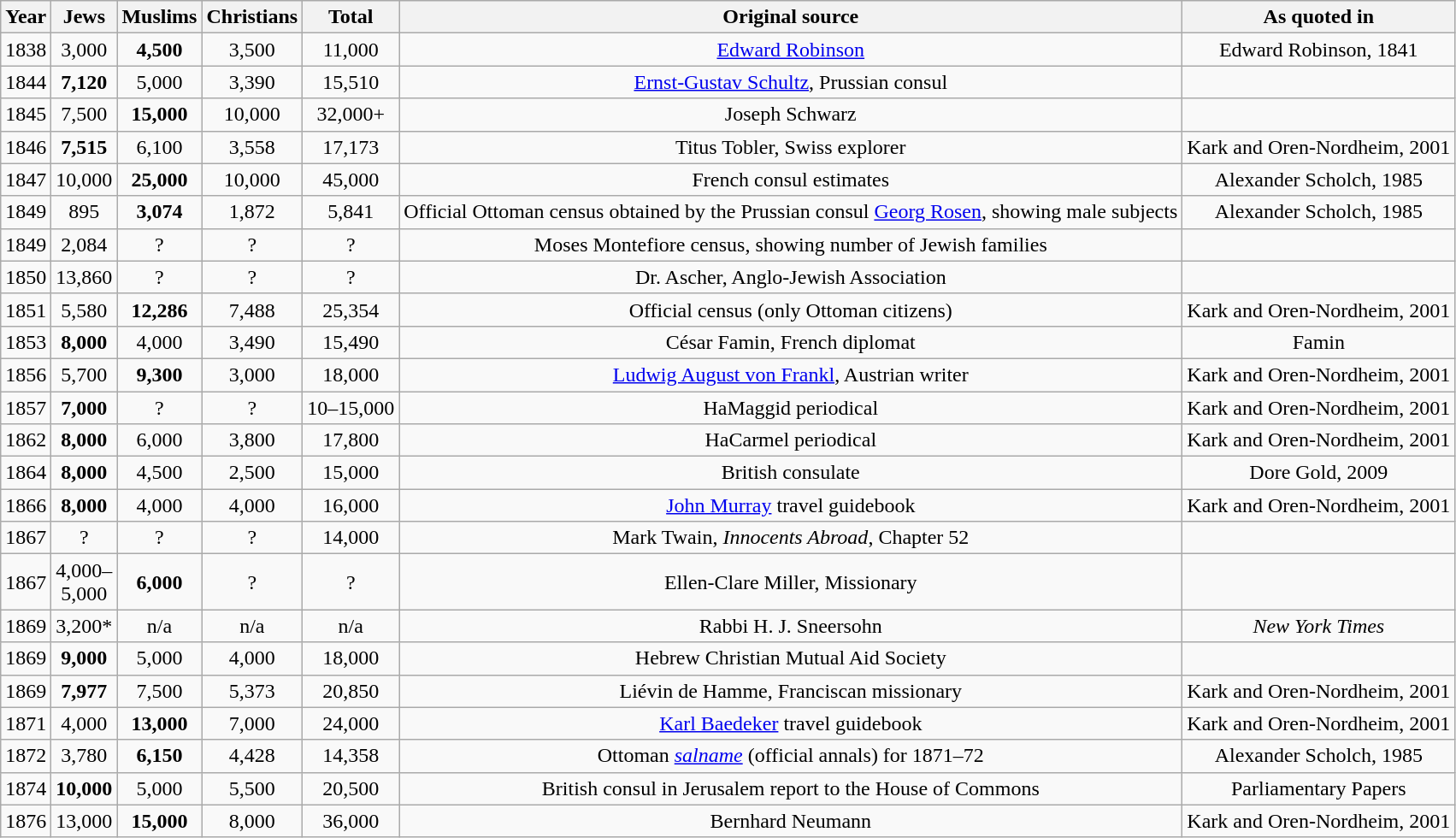<table class="wikitable">
<tr>
<th>Year</th>
<th>Jews</th>
<th>Muslims</th>
<th>Christians</th>
<th>Total</th>
<th>Original source</th>
<th>As quoted in</th>
</tr>
<tr style="text-align:center;">
<td>1838</td>
<td>3,000</td>
<td><strong>4,500</strong></td>
<td>3,500</td>
<td>11,000</td>
<td><a href='#'>Edward Robinson</a></td>
<td>Edward Robinson, 1841</td>
</tr>
<tr style="text-align:center;">
<td>1844</td>
<td><strong>7,120</strong></td>
<td>5,000</td>
<td>3,390</td>
<td>15,510</td>
<td><a href='#'>Ernst-Gustav Schultz</a>, Prussian consul</td>
<td></td>
</tr>
<tr style="text-align:center;">
<td>1845</td>
<td>7,500</td>
<td><strong>15,000</strong></td>
<td>10,000</td>
<td>32,000+</td>
<td>Joseph Schwarz</td>
<td></td>
</tr>
<tr style="text-align:center;">
<td>1846</td>
<td><strong>7,515</strong></td>
<td>6,100</td>
<td>3,558</td>
<td>17,173</td>
<td>Titus Tobler, Swiss explorer</td>
<td>Kark and Oren-Nordheim, 2001</td>
</tr>
<tr style="text-align:center;">
<td>1847</td>
<td>10,000</td>
<td><strong>25,000</strong></td>
<td>10,000</td>
<td>45,000</td>
<td>French consul estimates</td>
<td>Alexander Scholch, 1985</td>
</tr>
<tr style="text-align:center;">
<td>1849</td>
<td>895</td>
<td><strong>3,074</strong></td>
<td>1,872</td>
<td>5,841</td>
<td>Official Ottoman census obtained by the Prussian consul <a href='#'>Georg Rosen</a>, showing male subjects</td>
<td>Alexander Scholch, 1985</td>
</tr>
<tr style="text-align:center;">
<td>1849</td>
<td>2,084</td>
<td>?</td>
<td>?</td>
<td>?</td>
<td>Moses Montefiore census, showing number of Jewish families</td>
<td></td>
</tr>
<tr style="text-align:center;">
<td>1850</td>
<td>13,860</td>
<td>?</td>
<td>?</td>
<td>?</td>
<td>Dr. Ascher, Anglo-Jewish Association</td>
<td></td>
</tr>
<tr style="text-align:center;">
<td>1851</td>
<td>5,580</td>
<td><strong>12,286</strong></td>
<td>7,488</td>
<td>25,354</td>
<td>Official census (only Ottoman citizens)</td>
<td>Kark and Oren-Nordheim, 2001</td>
</tr>
<tr style="text-align:center;">
<td>1853</td>
<td><strong>8,000</strong></td>
<td>4,000</td>
<td>3,490</td>
<td>15,490</td>
<td>César Famin, French diplomat</td>
<td>Famin</td>
</tr>
<tr style="text-align:center;">
<td>1856</td>
<td>5,700</td>
<td><strong>9,300</strong></td>
<td>3,000</td>
<td>18,000</td>
<td><a href='#'>Ludwig August von Frankl</a>, Austrian writer</td>
<td>Kark and Oren-Nordheim, 2001</td>
</tr>
<tr style="text-align:center;">
<td>1857</td>
<td><strong>7,000</strong></td>
<td>?</td>
<td>?</td>
<td>10–15,000</td>
<td>HaMaggid periodical</td>
<td>Kark and Oren-Nordheim, 2001</td>
</tr>
<tr style="text-align:center;">
<td>1862</td>
<td><strong>8,000</strong></td>
<td>6,000</td>
<td>3,800</td>
<td>17,800</td>
<td>HaCarmel periodical</td>
<td>Kark and Oren-Nordheim, 2001</td>
</tr>
<tr style="text-align:center;">
<td>1864</td>
<td><strong>8,000</strong></td>
<td>4,500</td>
<td>2,500</td>
<td>15,000</td>
<td>British consulate</td>
<td>Dore Gold, 2009</td>
</tr>
<tr style="text-align:center;">
<td>1866</td>
<td><strong>8,000</strong></td>
<td>4,000</td>
<td>4,000</td>
<td>16,000</td>
<td><a href='#'>John Murray</a> travel guidebook</td>
<td>Kark and Oren-Nordheim, 2001</td>
</tr>
<tr style="text-align:center;">
<td>1867</td>
<td>?</td>
<td>?</td>
<td>?</td>
<td>14,000</td>
<td>Mark Twain, <em>Innocents Abroad</em>, Chapter 52</td>
<td></td>
</tr>
<tr style="text-align:center;">
<td>1867</td>
<td>4,000–<br>5,000</td>
<td><strong>6,000</strong></td>
<td>?</td>
<td>?</td>
<td>Ellen-Clare Miller, Missionary</td>
<td></td>
</tr>
<tr style="text-align:center;">
<td>1869</td>
<td>3,200*</td>
<td>n/a</td>
<td>n/a</td>
<td>n/a</td>
<td>Rabbi H. J. Sneersohn</td>
<td><em>New York Times</em></td>
</tr>
<tr style="text-align:center;">
<td>1869</td>
<td><strong>9,000</strong></td>
<td>5,000</td>
<td>4,000</td>
<td>18,000</td>
<td>Hebrew Christian Mutual Aid Society</td>
<td></td>
</tr>
<tr style="text-align:center;">
<td>1869</td>
<td><strong>7,977</strong></td>
<td>7,500</td>
<td>5,373</td>
<td>20,850</td>
<td>Liévin de Hamme, Franciscan missionary</td>
<td>Kark and Oren-Nordheim, 2001</td>
</tr>
<tr style="text-align:center;">
<td>1871</td>
<td>4,000</td>
<td><strong>13,000</strong></td>
<td>7,000</td>
<td>24,000</td>
<td><a href='#'>Karl Baedeker</a> travel guidebook</td>
<td>Kark and Oren-Nordheim, 2001</td>
</tr>
<tr style="text-align:center;">
<td>1872</td>
<td>3,780</td>
<td><strong>6,150</strong></td>
<td>4,428</td>
<td>14,358</td>
<td>Ottoman <em><a href='#'>salname</a></em> (official annals) for 1871–72</td>
<td>Alexander Scholch, 1985</td>
</tr>
<tr style="text-align:center;">
<td>1874</td>
<td><strong>10,000</strong></td>
<td>5,000</td>
<td>5,500</td>
<td>20,500</td>
<td>British consul in Jerusalem report to the House of Commons</td>
<td>Parliamentary Papers</td>
</tr>
<tr style="text-align:center;">
<td>1876</td>
<td>13,000</td>
<td><strong>15,000</strong></td>
<td>8,000</td>
<td>36,000</td>
<td>Bernhard Neumann</td>
<td>Kark and Oren-Nordheim, 2001</td>
</tr>
</table>
